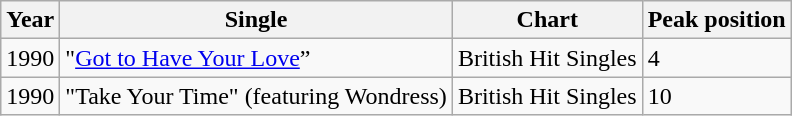<table class="wikitable">
<tr>
<th>Year</th>
<th>Single</th>
<th>Chart</th>
<th>Peak position</th>
</tr>
<tr>
<td>1990</td>
<td>"<a href='#'>Got to Have Your Love</a>”</td>
<td>British Hit Singles</td>
<td>4</td>
</tr>
<tr>
<td>1990</td>
<td>"Take Your Time" (featuring Wondress)</td>
<td>British Hit Singles</td>
<td>10</td>
</tr>
</table>
